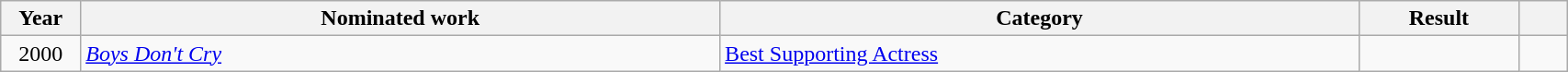<table class="wikitable" style="width:90%;">
<tr>
<th width=5%>Year</th>
<th style="width:40%;">Nominated work</th>
<th style="width:40%;">Category</th>
<th style="width:10%;">Result</th>
<th width=3%></th>
</tr>
<tr>
<td style="text-align:center;">2000</td>
<td><em><a href='#'>Boys Don't Cry</a></em></td>
<td><a href='#'>Best Supporting Actress</a></td>
<td></td>
<td style="text-align:center;"></td>
</tr>
</table>
